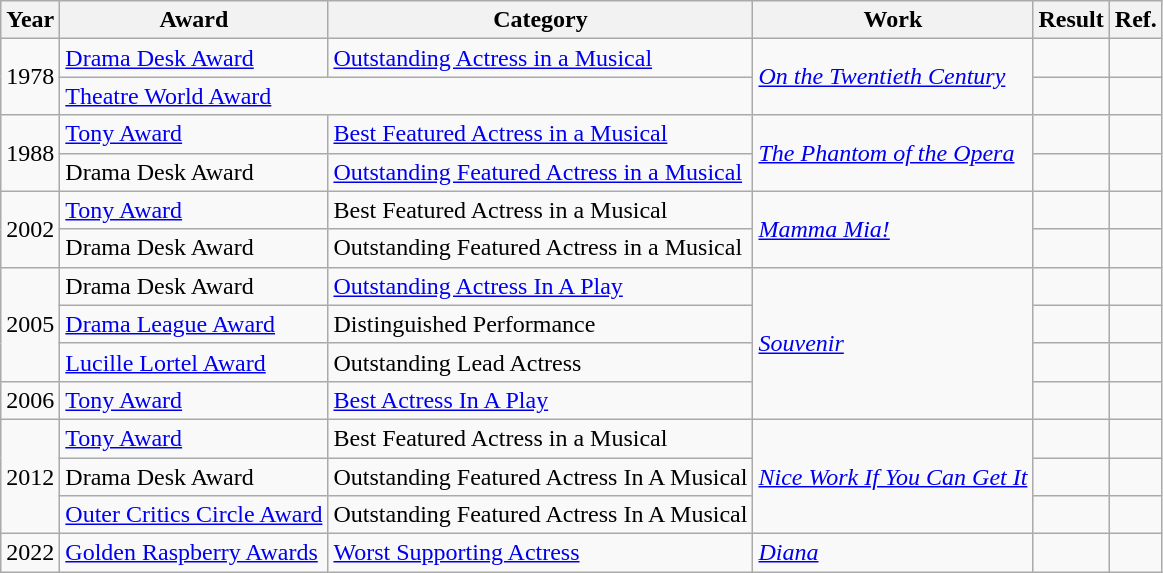<table class="wikitable sortable">
<tr>
<th>Year</th>
<th>Award</th>
<th>Category</th>
<th>Work</th>
<th>Result</th>
<th>Ref.</th>
</tr>
<tr>
<td rowspan="2" style="text-align: center;">1978</td>
<td><a href='#'>Drama Desk Award</a></td>
<td><a href='#'>Outstanding Actress in a Musical</a></td>
<td rowspan="2"><em><a href='#'>On the Twentieth Century</a></em></td>
<td></td>
<td style="text-align: center;"></td>
</tr>
<tr>
<td colspan="2"><a href='#'>Theatre World Award</a></td>
<td></td>
<td style="text-align: center;"></td>
</tr>
<tr>
<td rowspan="2" style="text-align: center;">1988</td>
<td><a href='#'>Tony Award</a></td>
<td><a href='#'>Best Featured Actress in a Musical</a></td>
<td rowspan="2"><a href='#'><em>The Phantom of the Opera</em></a></td>
<td></td>
<td style="text-align: center;"></td>
</tr>
<tr>
<td>Drama Desk Award</td>
<td><a href='#'>Outstanding Featured Actress in a Musical</a></td>
<td></td>
<td style="text-align: center;"></td>
</tr>
<tr>
<td rowspan="2" style="text-align: center;">2002</td>
<td><a href='#'>Tony Award</a></td>
<td>Best Featured Actress in a Musical</td>
<td rowspan="2"><em><a href='#'>Mamma Mia!</a></em></td>
<td></td>
<td style="text-align: center;"></td>
</tr>
<tr>
<td>Drama Desk Award</td>
<td>Outstanding Featured Actress in a Musical</td>
<td></td>
<td style="text-align: center;"></td>
</tr>
<tr>
<td rowspan="3" style="text-align: center;">2005</td>
<td>Drama Desk Award</td>
<td><a href='#'>Outstanding Actress In A Play</a></td>
<td rowspan="4"><em><a href='#'>Souvenir</a></em></td>
<td></td>
<td style="text-align: center;"></td>
</tr>
<tr>
<td><a href='#'>Drama League Award</a></td>
<td>Distinguished Performance</td>
<td></td>
<td style="text-align: center;"></td>
</tr>
<tr>
<td><a href='#'>Lucille Lortel Award</a></td>
<td>Outstanding Lead Actress</td>
<td></td>
<td style="text-align: center;"></td>
</tr>
<tr>
<td style="text-align: center;">2006</td>
<td><a href='#'>Tony Award</a></td>
<td><a href='#'>Best Actress In A Play</a></td>
<td></td>
<td style="text-align: center;"></td>
</tr>
<tr>
<td rowspan="3" style="text-align: center;">2012</td>
<td><a href='#'>Tony Award</a></td>
<td>Best Featured Actress in a Musical</td>
<td rowspan="3"><em><a href='#'>Nice Work If You Can Get It</a></em></td>
<td></td>
<td style="text-align: center;"></td>
</tr>
<tr>
<td>Drama Desk Award</td>
<td>Outstanding Featured Actress In A Musical</td>
<td></td>
<td style="text-align: center;"></td>
</tr>
<tr>
<td><a href='#'>Outer Critics Circle Award</a></td>
<td>Outstanding Featured Actress In A Musical</td>
<td></td>
<td style="text-align: center;"></td>
</tr>
<tr>
<td style="text-align: center;">2022</td>
<td><a href='#'>Golden Raspberry Awards</a></td>
<td><a href='#'>Worst Supporting Actress</a></td>
<td><em><a href='#'>Diana</a></em></td>
<td></td>
<td style="text-align: center;"></td>
</tr>
</table>
